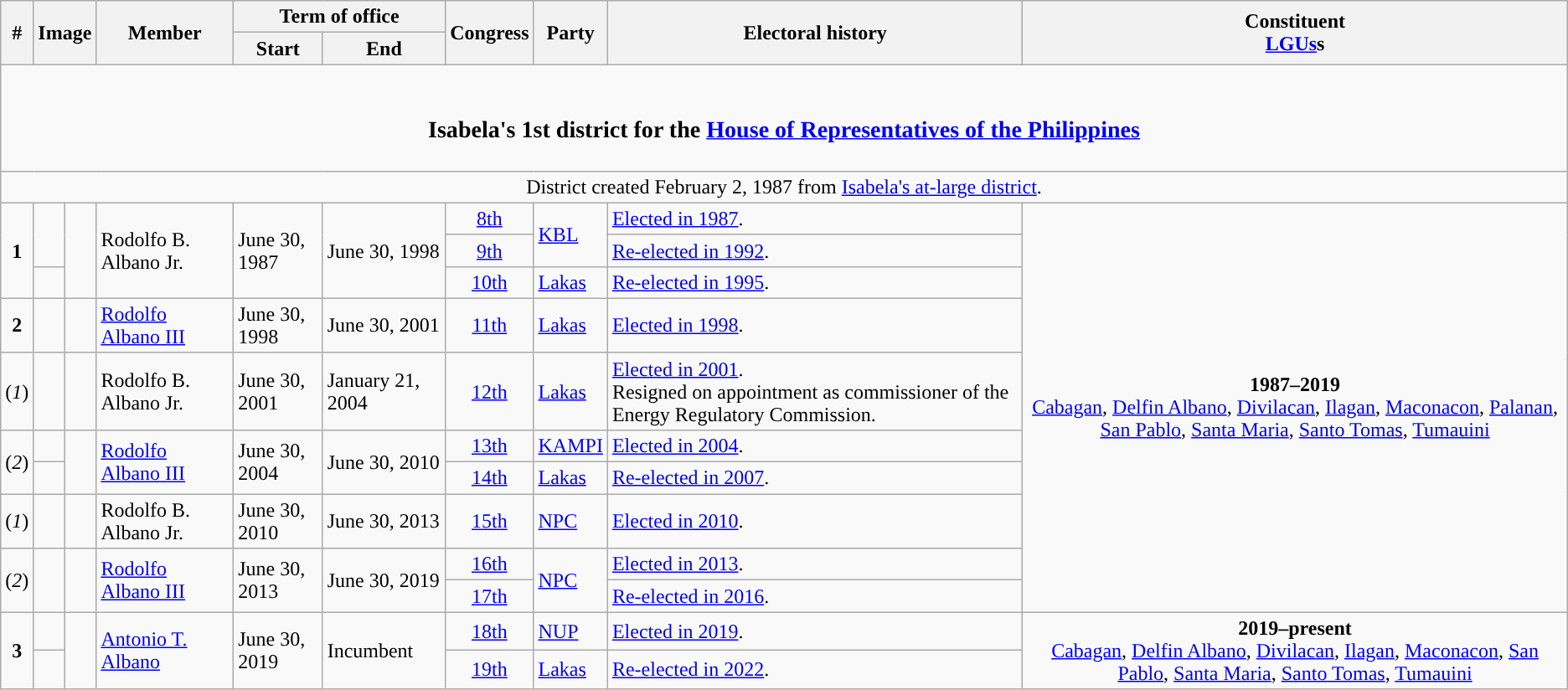<table class=wikitable>
<tr>
<th rowspan="2">#</th>
<th rowspan="2" colspan=2>Image</th>
<th rowspan="2">Member</th>
<th colspan=2>Term of office</th>
<th rowspan="2">Congress</th>
<th rowspan="2">Party</th>
<th rowspan="2">Electoral history</th>
<th rowspan="2">Constituent<br><a href='#'>LGUs</a>s</th>
</tr>
<tr>
<th>Start</th>
<th>End</th>
</tr>
<tr>
<td colspan="10" style="text-align:center;"><br><h3>Isabela's 1st district for the <a href='#'>House of Representatives of the Philippines</a></h3></td>
</tr>
<tr>
<td colspan="10" style="text-align:center;">District created February 2, 1987 from <a href='#'>Isabela's at-large district</a>.</td>
</tr>
<tr>
<td rowspan="3" style="text-align:center;"><strong>1</strong></td>
<td rowspan="2" style="color:inherit;background:"></td>
<td rowspan="3"></td>
<td rowspan="3">Rodolfo B. Albano Jr.</td>
<td rowspan="3">June 30, 1987</td>
<td rowspan="3">June 30, 1998</td>
<td style="text-align:center;"><a href='#'>8th</a></td>
<td rowspan="2"><a href='#'>KBL</a></td>
<td><a href='#'>Elected in 1987</a>.</td>
<td rowspan="10" style="text-align:center;"><strong>1987–2019</strong><br><a href='#'>Cabagan</a>, <a href='#'>Delfin Albano</a>, <a href='#'>Divilacan</a>, <a href='#'>Ilagan</a>, <a href='#'>Maconacon</a>, <a href='#'>Palanan</a>, <a href='#'>San Pablo</a>, <a href='#'>Santa Maria</a>, <a href='#'>Santo Tomas</a>, <a href='#'>Tumauini</a></td>
</tr>
<tr>
<td style="text-align:center;"><a href='#'>9th</a></td>
<td><a href='#'>Re-elected in 1992</a>.</td>
</tr>
<tr>
<td style="color:inherit;background:"></td>
<td style="text-align:center;"><a href='#'>10th</a></td>
<td><a href='#'>Lakas</a></td>
<td><a href='#'>Re-elected in 1995</a>.</td>
</tr>
<tr>
<td style="text-align:center;"><strong>2</strong></td>
<td style="color:inherit;background:"></td>
<td></td>
<td><a href='#'>Rodolfo Albano III</a></td>
<td>June 30, 1998</td>
<td>June 30, 2001</td>
<td style="text-align:center;"><a href='#'>11th</a></td>
<td><a href='#'>Lakas</a></td>
<td><a href='#'>Elected in 1998</a>.</td>
</tr>
<tr>
<td style="text-align:center;">(<em>1</em>)</td>
<td style="color:inherit;background:"></td>
<td></td>
<td>Rodolfo B. Albano Jr.</td>
<td>June 30, 2001</td>
<td>January 21, 2004</td>
<td style="text-align:center;"><a href='#'>12th</a></td>
<td><a href='#'>Lakas</a></td>
<td><a href='#'>Elected in 2001</a>.<br>Resigned on appointment as commissioner of the Energy Regulatory Commission.</td>
</tr>
<tr>
<td rowspan="2" style="text-align:center;">(<em>2</em>)</td>
<td style="color:inherit;background:"></td>
<td rowspan="2"></td>
<td rowspan="2"><a href='#'>Rodolfo Albano III</a></td>
<td rowspan="2">June 30, 2004</td>
<td rowspan="2">June 30, 2010</td>
<td style="text-align:center;"><a href='#'>13th</a></td>
<td><a href='#'>KAMPI</a></td>
<td><a href='#'>Elected in 2004</a>.</td>
</tr>
<tr>
<td style="color:inherit;background:"></td>
<td style="text-align:center;"><a href='#'>14th</a></td>
<td><a href='#'>Lakas</a></td>
<td><a href='#'>Re-elected in 2007</a>.</td>
</tr>
<tr>
<td style="text-align:center;">(<em>1</em>)</td>
<td style="color:inherit;background:"></td>
<td></td>
<td>Rodolfo B. Albano Jr.</td>
<td>June 30, 2010</td>
<td>June 30, 2013</td>
<td style="text-align:center;"><a href='#'>15th</a></td>
<td><a href='#'>NPC</a></td>
<td><a href='#'>Elected in 2010</a>.</td>
</tr>
<tr>
<td rowspan="2" style="text-align:center;">(<em>2</em>)</td>
<td rowspan="2" style="color:inherit;background:"></td>
<td rowspan="2"></td>
<td rowspan="2"><a href='#'>Rodolfo Albano III</a></td>
<td rowspan="2">June 30, 2013</td>
<td rowspan="2">June 30, 2019</td>
<td style="text-align:center;"><a href='#'>16th</a></td>
<td rowspan="2"><a href='#'>NPC</a></td>
<td><a href='#'>Elected in 2013</a>.</td>
</tr>
<tr>
<td style="text-align:center;"><a href='#'>17th</a></td>
<td><a href='#'>Re-elected in 2016</a>.</td>
</tr>
<tr>
<td rowspan="2" style="text-align:center;"><strong>3</strong></td>
<td style="color:inherit;background:"></td>
<td rowspan="2"></td>
<td rowspan="2"><a href='#'>Antonio T. Albano</a></td>
<td rowspan="2">June 30, 2019</td>
<td rowspan="2">Incumbent</td>
<td style="text-align:center;"><a href='#'>18th</a></td>
<td><a href='#'>NUP</a></td>
<td><a href='#'>Elected in 2019</a>.</td>
<td rowspan="2" style="text-align:center;"><strong>2019–present</strong><br><a href='#'>Cabagan</a>, <a href='#'>Delfin Albano</a>, <a href='#'>Divilacan</a>, <a href='#'>Ilagan</a>, <a href='#'>Maconacon</a>, <a href='#'>San Pablo</a>, <a href='#'>Santa Maria</a>, <a href='#'>Santo Tomas</a>, <a href='#'>Tumauini</a></td>
</tr>
<tr>
<td style="color:inherit;background:"></td>
<td style="text-align:center;"><a href='#'>19th</a></td>
<td><a href='#'>Lakas</a></td>
<td><a href='#'>Re-elected in 2022</a>.</td>
</tr>
</table>
